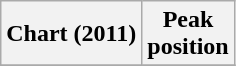<table class="wikitable plainrowheaders" style="text-align:center">
<tr>
<th scope="col">Chart (2011)</th>
<th scope="col">Peak<br>position</th>
</tr>
<tr>
</tr>
</table>
